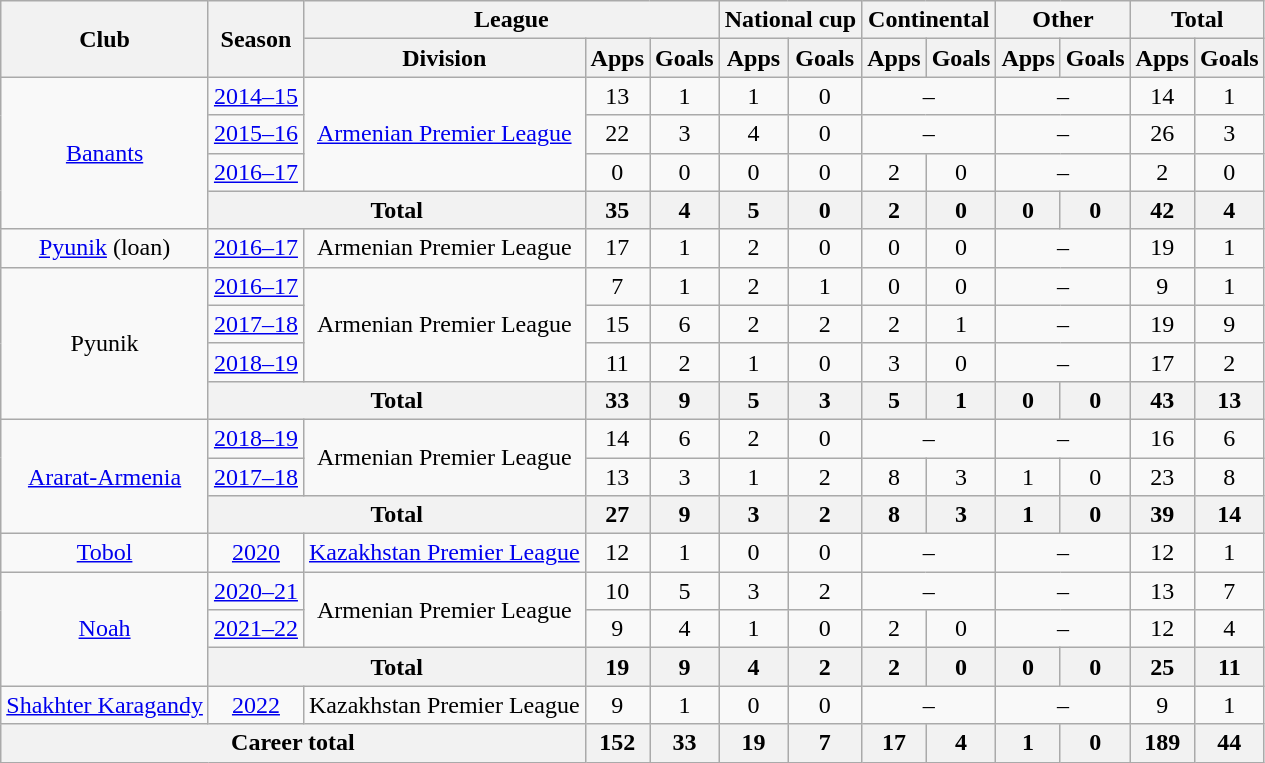<table class="wikitable" style="text-align: center">
<tr>
<th rowspan="2">Club</th>
<th rowspan="2">Season</th>
<th colspan="3">League</th>
<th colspan="2">National cup</th>
<th colspan="2">Continental</th>
<th colspan="2">Other</th>
<th colspan="2">Total</th>
</tr>
<tr>
<th>Division</th>
<th>Apps</th>
<th>Goals</th>
<th>Apps</th>
<th>Goals</th>
<th>Apps</th>
<th>Goals</th>
<th>Apps</th>
<th>Goals</th>
<th>Apps</th>
<th>Goals</th>
</tr>
<tr>
<td rowspan="4"><a href='#'>Banants</a></td>
<td><a href='#'>2014–15</a></td>
<td rowspan="3"><a href='#'>Armenian Premier League</a></td>
<td>13</td>
<td>1</td>
<td>1</td>
<td>0</td>
<td colspan="2">–</td>
<td colspan="2">–</td>
<td>14</td>
<td>1</td>
</tr>
<tr>
<td><a href='#'>2015–16</a></td>
<td>22</td>
<td>3</td>
<td>4</td>
<td>0</td>
<td colspan="2">–</td>
<td colspan="2">–</td>
<td>26</td>
<td>3</td>
</tr>
<tr>
<td><a href='#'>2016–17</a></td>
<td>0</td>
<td>0</td>
<td>0</td>
<td>0</td>
<td>2</td>
<td>0</td>
<td colspan="2">–</td>
<td>2</td>
<td>0</td>
</tr>
<tr>
<th colspan="2">Total</th>
<th>35</th>
<th>4</th>
<th>5</th>
<th>0</th>
<th>2</th>
<th>0</th>
<th>0</th>
<th>0</th>
<th>42</th>
<th>4</th>
</tr>
<tr>
<td><a href='#'>Pyunik</a> (loan)</td>
<td><a href='#'>2016–17</a></td>
<td>Armenian Premier League</td>
<td>17</td>
<td>1</td>
<td>2</td>
<td>0</td>
<td>0</td>
<td>0</td>
<td colspan="2">–</td>
<td>19</td>
<td>1</td>
</tr>
<tr>
<td rowspan="4">Pyunik</td>
<td><a href='#'>2016–17</a></td>
<td rowspan="3">Armenian Premier League</td>
<td>7</td>
<td>1</td>
<td>2</td>
<td>1</td>
<td>0</td>
<td>0</td>
<td colspan="2">–</td>
<td>9</td>
<td>1</td>
</tr>
<tr>
<td><a href='#'>2017–18</a></td>
<td>15</td>
<td>6</td>
<td>2</td>
<td>2</td>
<td>2</td>
<td>1</td>
<td colspan="2">–</td>
<td>19</td>
<td>9</td>
</tr>
<tr>
<td><a href='#'>2018–19</a></td>
<td>11</td>
<td>2</td>
<td>1</td>
<td>0</td>
<td>3</td>
<td>0</td>
<td colspan="2">–</td>
<td>17</td>
<td>2</td>
</tr>
<tr>
<th colspan="2">Total</th>
<th>33</th>
<th>9</th>
<th>5</th>
<th>3</th>
<th>5</th>
<th>1</th>
<th>0</th>
<th>0</th>
<th>43</th>
<th>13</th>
</tr>
<tr>
<td rowspan="3"><a href='#'>Ararat-Armenia</a></td>
<td><a href='#'>2018–19</a></td>
<td rowspan="2">Armenian Premier League</td>
<td>14</td>
<td>6</td>
<td>2</td>
<td>0</td>
<td colspan="2">–</td>
<td colspan="2">–</td>
<td>16</td>
<td>6</td>
</tr>
<tr>
<td><a href='#'>2017–18</a></td>
<td>13</td>
<td>3</td>
<td>1</td>
<td>2</td>
<td>8</td>
<td>3</td>
<td>1</td>
<td>0</td>
<td>23</td>
<td>8</td>
</tr>
<tr>
<th colspan="2">Total</th>
<th>27</th>
<th>9</th>
<th>3</th>
<th>2</th>
<th>8</th>
<th>3</th>
<th>1</th>
<th>0</th>
<th>39</th>
<th>14</th>
</tr>
<tr>
<td><a href='#'>Tobol</a></td>
<td><a href='#'>2020</a></td>
<td><a href='#'>Kazakhstan Premier League</a></td>
<td>12</td>
<td>1</td>
<td>0</td>
<td>0</td>
<td colspan="2">–</td>
<td colspan="2">–</td>
<td>12</td>
<td>1</td>
</tr>
<tr>
<td rowspan="3"><a href='#'>Noah</a></td>
<td><a href='#'>2020–21</a></td>
<td rowspan="2">Armenian Premier League</td>
<td>10</td>
<td>5</td>
<td>3</td>
<td>2</td>
<td colspan="2">–</td>
<td colspan="2">–</td>
<td>13</td>
<td>7</td>
</tr>
<tr>
<td><a href='#'>2021–22</a></td>
<td>9</td>
<td>4</td>
<td>1</td>
<td>0</td>
<td>2</td>
<td>0</td>
<td colspan="2">–</td>
<td>12</td>
<td>4</td>
</tr>
<tr>
<th colspan="2">Total</th>
<th>19</th>
<th>9</th>
<th>4</th>
<th>2</th>
<th>2</th>
<th>0</th>
<th>0</th>
<th>0</th>
<th>25</th>
<th>11</th>
</tr>
<tr>
<td><a href='#'>Shakhter Karagandy</a></td>
<td><a href='#'>2022</a></td>
<td>Kazakhstan Premier League</td>
<td>9</td>
<td>1</td>
<td>0</td>
<td>0</td>
<td colspan="2">–</td>
<td colspan="2">–</td>
<td>9</td>
<td>1</td>
</tr>
<tr>
<th colspan="3">Career total</th>
<th>152</th>
<th>33</th>
<th>19</th>
<th>7</th>
<th>17</th>
<th>4</th>
<th>1</th>
<th>0</th>
<th>189</th>
<th>44</th>
</tr>
</table>
